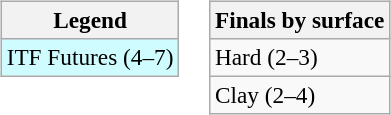<table>
<tr valign=top>
<td><br><table class=wikitable style=font-size:97%>
<tr>
<th>Legend</th>
</tr>
<tr bgcolor=cffcff>
<td>ITF Futures (4–7)</td>
</tr>
</table>
</td>
<td><br><table class=wikitable style=font-size:97%>
<tr>
<th>Finals by surface</th>
</tr>
<tr>
<td>Hard (2–3)</td>
</tr>
<tr>
<td>Clay (2–4)</td>
</tr>
</table>
</td>
</tr>
</table>
